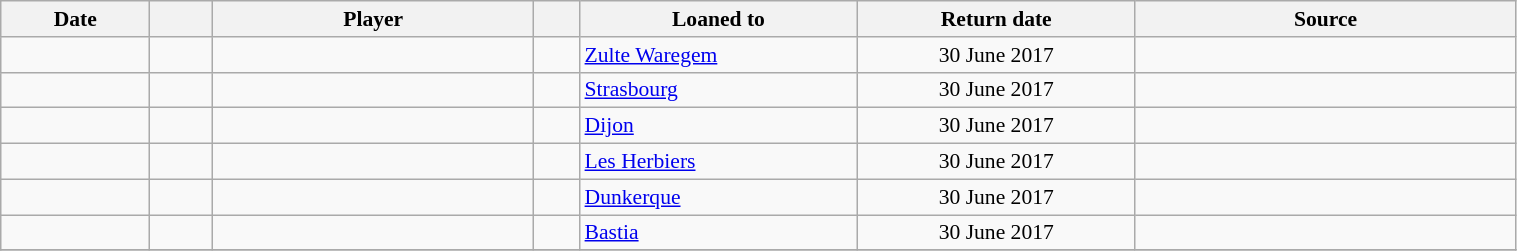<table class="wikitable" style="text-left; font-size:90%; width:80%;">
<tr>
<th style="width:80px;">Date</th>
<th style="width:30px;"></th>
<th style="width:180px;">Player</th>
<th style="width:20px;"></th>
<th style="width:155px;">Loaned to</th>
<th style="width:155px;" class="unsortable">Return date</th>
<th style="width:215px;" class="unsortable">Source</th>
</tr>
<tr>
<td></td>
<td align=center></td>
<td> </td>
<td></td>
<td> <a href='#'>Zulte Waregem</a></td>
<td align=center>30 June 2017</td>
<td align=center></td>
</tr>
<tr>
<td></td>
<td align=center></td>
<td> </td>
<td></td>
<td> <a href='#'>Strasbourg</a></td>
<td align=center>30 June 2017</td>
<td align=center></td>
</tr>
<tr>
<td></td>
<td align=center></td>
<td> </td>
<td></td>
<td> <a href='#'>Dijon</a></td>
<td align=center>30 June 2017</td>
<td align=center></td>
</tr>
<tr>
<td></td>
<td align=center></td>
<td> </td>
<td></td>
<td> <a href='#'>Les Herbiers</a></td>
<td align=center>30 June 2017</td>
<td align=center></td>
</tr>
<tr>
<td></td>
<td align=center></td>
<td> </td>
<td></td>
<td> <a href='#'>Dunkerque</a></td>
<td align=center>30 June 2017</td>
<td align=center></td>
</tr>
<tr>
<td></td>
<td align=center></td>
<td> </td>
<td></td>
<td> <a href='#'>Bastia</a></td>
<td align=center>30 June 2017</td>
<td align=center></td>
</tr>
<tr>
</tr>
</table>
